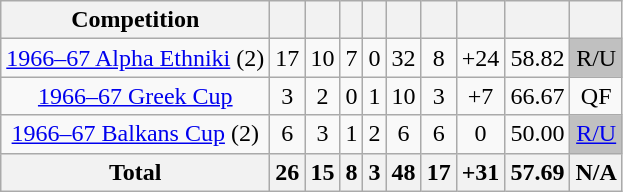<table class="wikitable" style="text-align:center">
<tr>
<th>Competition</th>
<th></th>
<th></th>
<th></th>
<th></th>
<th></th>
<th></th>
<th></th>
<th></th>
<th></th>
</tr>
<tr>
<td><a href='#'>1966–67 Alpha Ethniki</a> (2)</td>
<td>17</td>
<td>10</td>
<td>7</td>
<td>0</td>
<td>32</td>
<td>8</td>
<td>+24</td>
<td>58.82</td>
<td bgcolor=#C0C0C0>R/U</td>
</tr>
<tr>
<td><a href='#'>1966–67 Greek Cup</a></td>
<td>3</td>
<td>2</td>
<td>0</td>
<td>1</td>
<td>10</td>
<td>3</td>
<td>+7</td>
<td>66.67</td>
<td>QF</td>
</tr>
<tr>
<td><a href='#'>1966–67 Balkans Cup</a> (2)</td>
<td>6</td>
<td>3</td>
<td>1</td>
<td>2</td>
<td>6</td>
<td>6</td>
<td>0</td>
<td>50.00</td>
<td bgcolor=#C0C0C0><a href='#'>R/U</a></td>
</tr>
<tr>
<th>Total</th>
<th>26</th>
<th>15</th>
<th>8</th>
<th>3</th>
<th>48</th>
<th>17</th>
<th>+31</th>
<th>57.69</th>
<th>N/A</th>
</tr>
</table>
